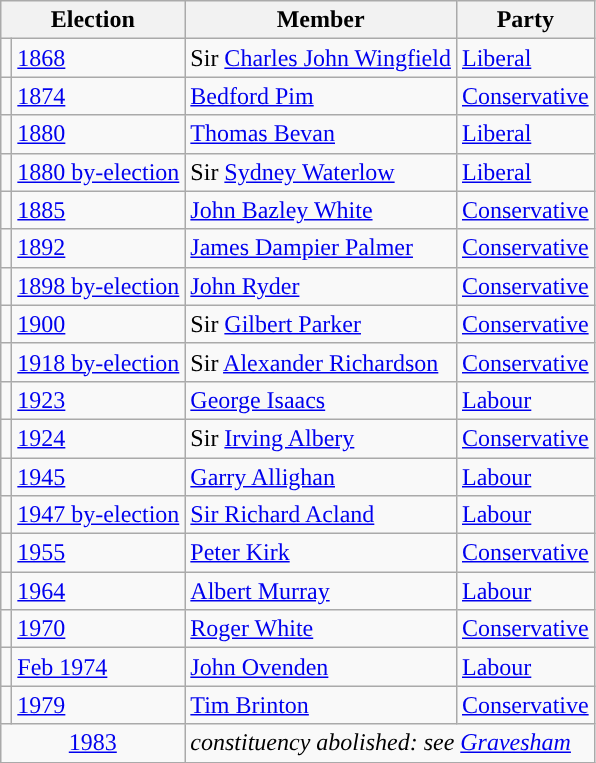<table class="wikitable">
<tr>
<th colspan="2">Election</th>
<th>Member</th>
<th>Party</th>
</tr>
<tr>
<td style="color:inherit;background-color: "></td>
<td><a href='#'>1868</a></td>
<td>Sir <a href='#'>Charles John Wingfield</a></td>
<td><a href='#'>Liberal</a></td>
</tr>
<tr>
<td style="color:inherit;background-color: "></td>
<td><a href='#'>1874</a></td>
<td><a href='#'>Bedford Pim</a></td>
<td><a href='#'>Conservative</a></td>
</tr>
<tr>
<td style="color:inherit;background-color: "></td>
<td><a href='#'>1880</a></td>
<td><a href='#'>Thomas Bevan</a></td>
<td><a href='#'>Liberal</a></td>
</tr>
<tr>
<td style="color:inherit;background-color: "></td>
<td><a href='#'>1880 by-election</a></td>
<td>Sir <a href='#'>Sydney Waterlow</a></td>
<td><a href='#'>Liberal</a></td>
</tr>
<tr>
<td style="color:inherit;background-color: "></td>
<td><a href='#'>1885</a></td>
<td><a href='#'>John Bazley White</a></td>
<td><a href='#'>Conservative</a></td>
</tr>
<tr>
<td style="color:inherit;background-color: "></td>
<td><a href='#'>1892</a></td>
<td><a href='#'>James Dampier Palmer</a></td>
<td><a href='#'>Conservative</a></td>
</tr>
<tr>
<td style="color:inherit;background-color: "></td>
<td><a href='#'>1898 by-election</a></td>
<td><a href='#'>John Ryder</a></td>
<td><a href='#'>Conservative</a></td>
</tr>
<tr>
<td style="color:inherit;background-color: "></td>
<td><a href='#'>1900</a></td>
<td>Sir <a href='#'>Gilbert Parker</a></td>
<td><a href='#'>Conservative</a></td>
</tr>
<tr>
<td style="color:inherit;background-color: "></td>
<td><a href='#'>1918 by-election</a></td>
<td>Sir <a href='#'>Alexander Richardson</a></td>
<td><a href='#'>Conservative</a></td>
</tr>
<tr>
<td style="color:inherit;background-color: "></td>
<td><a href='#'>1923</a></td>
<td><a href='#'>George Isaacs</a></td>
<td><a href='#'>Labour</a></td>
</tr>
<tr>
<td style="color:inherit;background-color: "></td>
<td><a href='#'>1924</a></td>
<td>Sir <a href='#'>Irving Albery</a></td>
<td><a href='#'>Conservative</a></td>
</tr>
<tr>
<td style="color:inherit;background-color: "></td>
<td><a href='#'>1945</a></td>
<td><a href='#'>Garry Allighan</a></td>
<td><a href='#'>Labour</a></td>
</tr>
<tr>
<td style="color:inherit;background-color: "></td>
<td><a href='#'>1947 by-election</a></td>
<td><a href='#'>Sir Richard Acland</a></td>
<td><a href='#'>Labour</a></td>
</tr>
<tr>
<td style="color:inherit;background-color: "></td>
<td><a href='#'>1955</a></td>
<td><a href='#'>Peter Kirk</a></td>
<td><a href='#'>Conservative</a></td>
</tr>
<tr>
<td style="color:inherit;background-color: "></td>
<td><a href='#'>1964</a></td>
<td><a href='#'>Albert Murray</a></td>
<td><a href='#'>Labour</a></td>
</tr>
<tr>
<td style="color:inherit;background-color: "></td>
<td><a href='#'>1970</a></td>
<td><a href='#'>Roger White</a></td>
<td><a href='#'>Conservative</a></td>
</tr>
<tr>
<td style="color:inherit;background-color: "></td>
<td><a href='#'>Feb 1974</a></td>
<td><a href='#'>John Ovenden</a></td>
<td><a href='#'>Labour</a></td>
</tr>
<tr>
<td style="color:inherit;background-color: "></td>
<td><a href='#'>1979</a></td>
<td><a href='#'>Tim Brinton</a></td>
<td><a href='#'>Conservative</a></td>
</tr>
<tr>
<td colspan="2" align="center"><a href='#'>1983</a></td>
<td colspan="2"><em>constituency abolished: see <a href='#'>Gravesham</a></em></td>
</tr>
</table>
